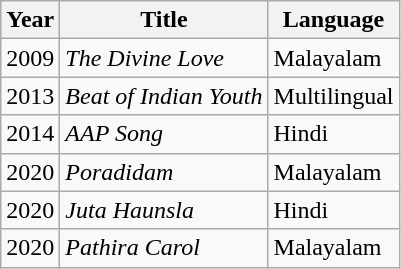<table class="wikitable sortable">
<tr>
<th scope="col">Year</th>
<th scope="col">Title</th>
<th scope="col">Language</th>
</tr>
<tr>
<td>2009</td>
<td><em>The Divine Love</em></td>
<td>Malayalam</td>
</tr>
<tr>
<td>2013</td>
<td><em>Beat of Indian Youth</em></td>
<td>Multilingual</td>
</tr>
<tr>
<td>2014</td>
<td><em>AAP Song</em></td>
<td>Hindi</td>
</tr>
<tr>
<td>2020</td>
<td><em>Poradidam</em></td>
<td>Malayalam</td>
</tr>
<tr>
<td>2020</td>
<td><em>Juta Haunsla</em></td>
<td>Hindi</td>
</tr>
<tr>
<td>2020</td>
<td><em>Pathira Carol</em></td>
<td>Malayalam</td>
</tr>
</table>
